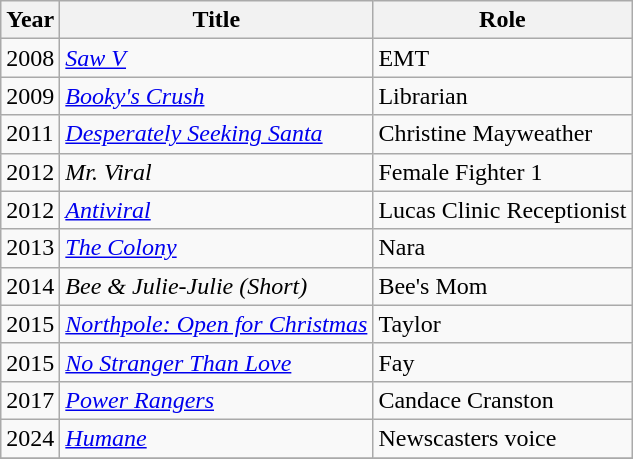<table class="wikitable sortable">
<tr>
<th>Year</th>
<th>Title</th>
<th>Role</th>
</tr>
<tr>
<td>2008</td>
<td><em><a href='#'>Saw V</a> </em></td>
<td>EMT</td>
</tr>
<tr>
<td>2009</td>
<td><em><a href='#'>Booky's Crush </a></em></td>
<td>Librarian</td>
</tr>
<tr>
<td>2011</td>
<td><em><a href='#'>Desperately Seeking Santa</a></em></td>
<td>Christine Mayweather</td>
</tr>
<tr>
<td>2012</td>
<td><em>Mr. Viral </em></td>
<td>Female Fighter 1</td>
</tr>
<tr>
<td>2012</td>
<td><em><a href='#'>Antiviral</a></em></td>
<td>Lucas Clinic Receptionist</td>
</tr>
<tr>
<td>2013</td>
<td data-sort-value="Colony, The"><em><a href='#'>The Colony</a></em></td>
<td>Nara</td>
</tr>
<tr>
<td>2014</td>
<td><em>Bee & Julie-Julie (Short)</em></td>
<td>Bee's Mom</td>
</tr>
<tr>
<td>2015</td>
<td><em><a href='#'>Northpole: Open for Christmas</a></em></td>
<td>Taylor</td>
</tr>
<tr>
<td>2015</td>
<td><em><a href='#'>No Stranger Than Love</a></em></td>
<td>Fay</td>
</tr>
<tr>
<td>2017</td>
<td><em><a href='#'>Power Rangers</a></em></td>
<td>Candace Cranston</td>
</tr>
<tr>
<td>2024</td>
<td><em><a href='#'>Humane</a></em></td>
<td>Newscasters voice</td>
</tr>
<tr>
</tr>
</table>
